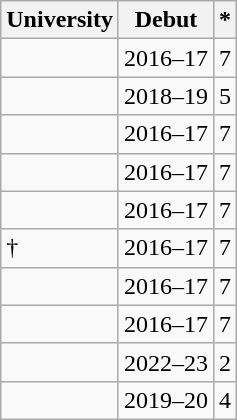<table class="wikitable sortable">
<tr>
<th>University</th>
<th>Debut</th>
<th>*</th>
</tr>
<tr>
<td nowrap></td>
<td nowrap>2016–17</td>
<td>7</td>
</tr>
<tr>
<td nowrap></td>
<td nowrap>2018–19</td>
<td>5</td>
</tr>
<tr>
<td nowrap></td>
<td nowrap>2016–17</td>
<td>7</td>
</tr>
<tr>
<td nowrap></td>
<td nowrap>2016–17</td>
<td>7</td>
</tr>
<tr>
<td nowrap></td>
<td nowrap>2016–17</td>
<td>7</td>
</tr>
<tr>
<td nowrap>†</td>
<td nowrap>2016–17</td>
<td>7</td>
</tr>
<tr>
<td nowrap></td>
<td nowrap>2016–17</td>
<td>7</td>
</tr>
<tr>
<td nowrap></td>
<td nowrap>2016–17</td>
<td>7</td>
</tr>
<tr>
<td nowrap></td>
<td nowrap>2022–23</td>
<td>2</td>
</tr>
<tr>
<td nowrap></td>
<td nowrap>2019–20</td>
<td>4</td>
</tr>
</table>
